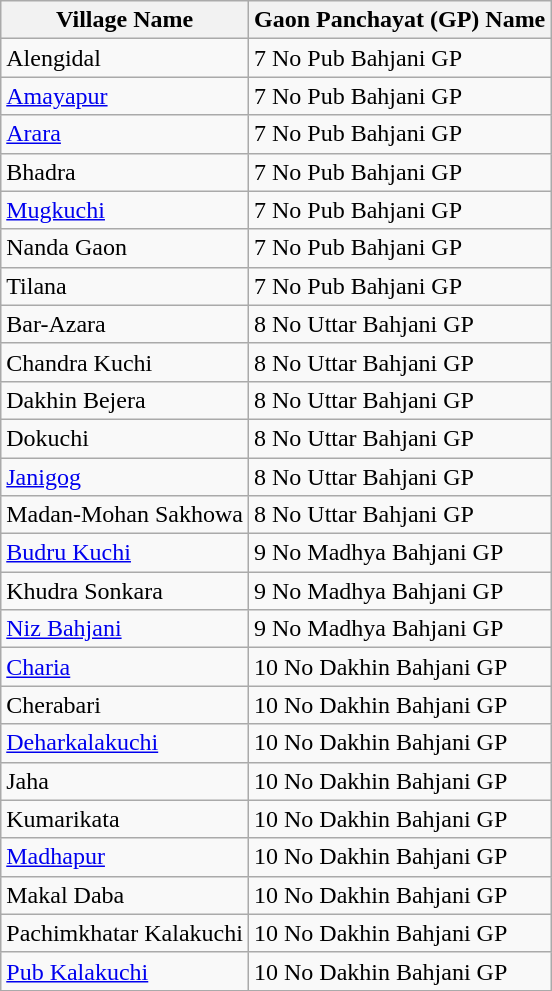<table class="wikitable">
<tr>
<th scope="col">Village Name</th>
<th scope="col">Gaon Panchayat (GP) Name</th>
</tr>
<tr>
<td>Alengidal</td>
<td>7 No Pub  Bahjani GP</td>
</tr>
<tr>
<td><a href='#'>Amayapur</a></td>
<td>7  No Pub Bahjani GP</td>
</tr>
<tr>
<td><a href='#'>Arara</a></td>
<td>7  No Pub Bahjani GP</td>
</tr>
<tr>
<td>Bhadra</td>
<td>7  No Pub Bahjani GP</td>
</tr>
<tr>
<td><a href='#'>Mugkuchi</a></td>
<td>7  No Pub Bahjani GP</td>
</tr>
<tr>
<td>Nanda Gaon</td>
<td>7  No Pub Bahjani GP</td>
</tr>
<tr>
<td>Tilana</td>
<td>7  No Pub Bahjani GP</td>
</tr>
<tr>
<td>Bar-Azara</td>
<td>8  No Uttar Bahjani GP</td>
</tr>
<tr>
<td>Chandra Kuchi</td>
<td>8  No Uttar Bahjani GP</td>
</tr>
<tr>
<td>Dakhin Bejera</td>
<td>8  No Uttar Bahjani GP</td>
</tr>
<tr>
<td>Dokuchi</td>
<td>8  No Uttar Bahjani GP</td>
</tr>
<tr>
<td><a href='#'>Janigog</a></td>
<td>8  No Uttar Bahjani GP</td>
</tr>
<tr>
<td>Madan-Mohan Sakhowa</td>
<td>8  No Uttar Bahjani GP</td>
</tr>
<tr>
<td><a href='#'>Budru Kuchi</a></td>
<td>9  No Madhya Bahjani GP</td>
</tr>
<tr>
<td>Khudra Sonkara</td>
<td>9  No Madhya Bahjani GP</td>
</tr>
<tr>
<td><a href='#'>Niz Bahjani</a></td>
<td>9  No Madhya Bahjani GP</td>
</tr>
<tr>
<td><a href='#'>Charia</a></td>
<td>10  No Dakhin Bahjani GP</td>
</tr>
<tr>
<td>Cherabari</td>
<td>10  No Dakhin Bahjani GP</td>
</tr>
<tr>
<td><a href='#'>Deharkalakuchi</a></td>
<td>10  No Dakhin Bahjani GP</td>
</tr>
<tr>
<td>Jaha</td>
<td>10  No Dakhin Bahjani GP</td>
</tr>
<tr>
<td>Kumarikata</td>
<td>10  No Dakhin Bahjani GP</td>
</tr>
<tr>
<td><a href='#'>Madhapur</a></td>
<td>10  No Dakhin Bahjani GP</td>
</tr>
<tr>
<td>Makal Daba</td>
<td>10  No Dakhin Bahjani GP</td>
</tr>
<tr>
<td>Pachimkhatar Kalakuchi</td>
<td>10  No Dakhin Bahjani GP</td>
</tr>
<tr>
<td><a href='#'>Pub Kalakuchi</a></td>
<td>10  No Dakhin Bahjani GP</td>
</tr>
</table>
